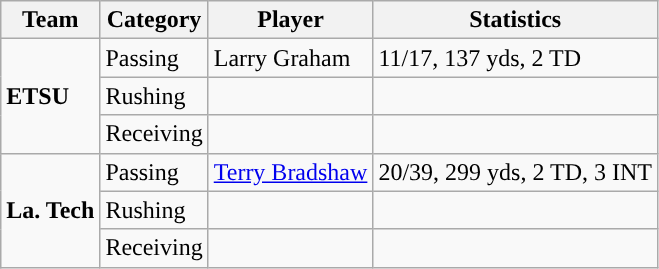<table class="wikitable">
<tr>
<th>Team</th>
<th>Category</th>
<th>Player</th>
<th>Statistics</th>
</tr>
<tr>
<td rowspan=3><strong>ETSU</strong></td>
<td>Passing</td>
<td>Larry Graham</td>
<td>11/17, 137 yds, 2 TD</td>
</tr>
<tr>
<td>Rushing</td>
<td></td>
<td></td>
</tr>
<tr>
<td>Receiving</td>
<td></td>
<td></td>
</tr>
<tr>
<td rowspan=3><strong>La. Tech</strong></td>
<td>Passing</td>
<td><a href='#'>Terry Bradshaw</a></td>
<td>20/39, 299 yds, 2 TD, 3 INT</td>
</tr>
<tr>
<td>Rushing</td>
<td></td>
<td></td>
</tr>
<tr>
<td>Receiving</td>
<td></td>
<td></td>
</tr>
</table>
